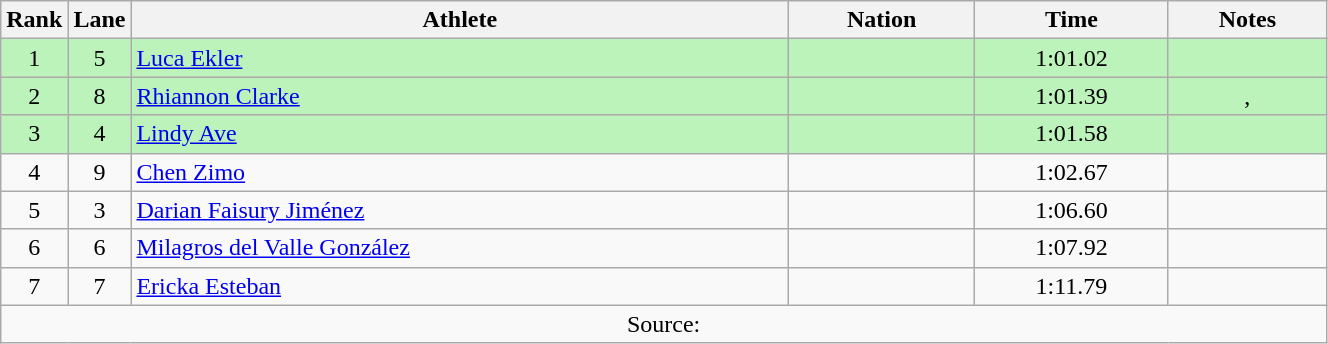<table class="wikitable sortable" style="text-align:center;width: 70%;">
<tr>
<th scope="col" style="width: 10px;">Rank</th>
<th scope="col" style="width: 10px;">Lane</th>
<th scope="col">Athlete</th>
<th scope="col">Nation</th>
<th scope="col">Time</th>
<th scope="col">Notes</th>
</tr>
<tr bgcolor=bbf3bb>
<td>1</td>
<td>5</td>
<td align=left><a href='#'>Luca Ekler</a></td>
<td align=left></td>
<td>1:01.02</td>
<td></td>
</tr>
<tr bgcolor=bbf3bb>
<td>2</td>
<td>8</td>
<td align=left><a href='#'>Rhiannon Clarke</a></td>
<td align=left></td>
<td>1:01.39</td>
<td>, </td>
</tr>
<tr bgcolor=bbf3bb>
<td>3</td>
<td>4</td>
<td align=left><a href='#'>Lindy Ave</a></td>
<td align=left></td>
<td>1:01.58</td>
<td></td>
</tr>
<tr>
<td>4</td>
<td>9</td>
<td align=left><a href='#'>Chen Zimo</a></td>
<td align=left></td>
<td>1:02.67</td>
<td></td>
</tr>
<tr>
<td>5</td>
<td>3</td>
<td align=left><a href='#'>Darian Faisury Jiménez</a></td>
<td align=left></td>
<td>1:06.60</td>
<td></td>
</tr>
<tr>
<td>6</td>
<td>6</td>
<td align=left><a href='#'>Milagros del Valle González</a></td>
<td align=left></td>
<td>1:07.92</td>
<td></td>
</tr>
<tr>
<td>7</td>
<td>7</td>
<td align=left><a href='#'>Ericka Esteban</a></td>
<td align=left></td>
<td>1:11.79</td>
<td></td>
</tr>
<tr class="sortbottom">
<td colspan="6">Source:</td>
</tr>
</table>
